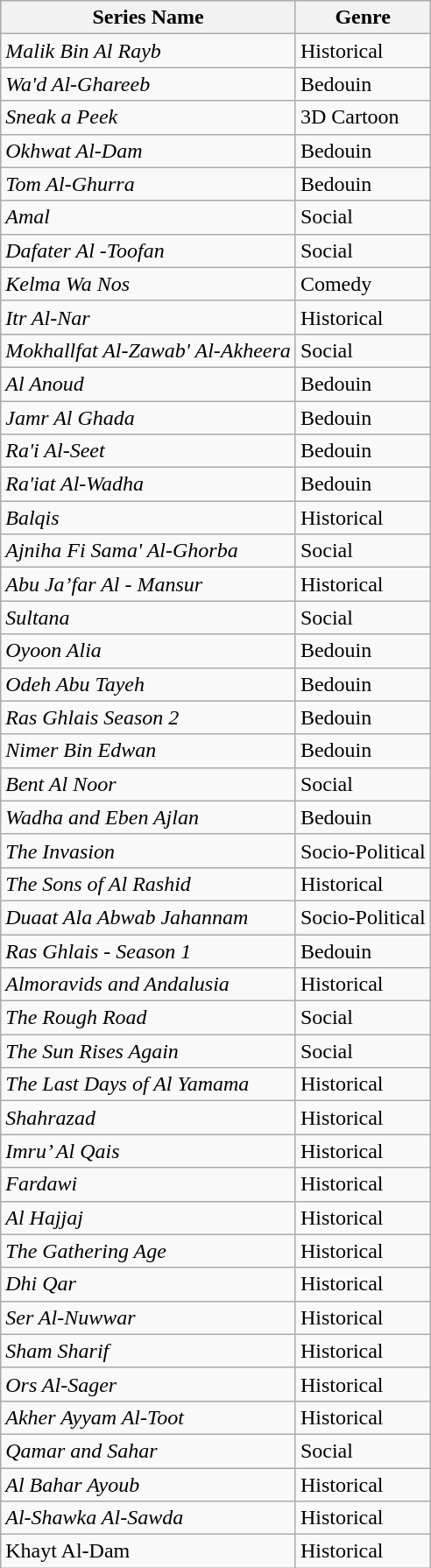<table class="wikitable">
<tr>
<th>Series Name</th>
<th>Genre</th>
</tr>
<tr>
<td><em>Malik Bin Al Rayb</em></td>
<td>Historical</td>
</tr>
<tr>
<td><em>Wa'd Al-Ghareeb</em></td>
<td>Bedouin</td>
</tr>
<tr>
<td><em>Sneak a Peek</em></td>
<td>3D Cartoon</td>
</tr>
<tr>
<td><em>Okhwat Al-Dam</em></td>
<td>Bedouin</td>
</tr>
<tr>
<td><em>Tom Al-Ghurra</em></td>
<td>Bedouin</td>
</tr>
<tr>
<td><em>Amal</em></td>
<td>Social</td>
</tr>
<tr>
<td><em>Dafater Al -Toofan</em></td>
<td>Social</td>
</tr>
<tr>
<td><em>Kelma Wa Nos</em></td>
<td>Comedy</td>
</tr>
<tr>
<td><em>Itr Al-Nar</em></td>
<td>Historical</td>
</tr>
<tr>
<td><em>Mokhallfat Al-Zawab' Al-Akheera</em></td>
<td>Social</td>
</tr>
<tr>
<td><em>Al Anoud</em></td>
<td>Bedouin</td>
</tr>
<tr>
<td><em>Jamr Al Ghada</em></td>
<td>Bedouin</td>
</tr>
<tr>
<td><em>Ra'i Al-Seet</em></td>
<td>Bedouin</td>
</tr>
<tr>
<td><em>Ra'iat Al-Wadha</em></td>
<td>Bedouin</td>
</tr>
<tr>
<td><em>Balqis</em></td>
<td>Historical</td>
</tr>
<tr>
<td><em>Ajniha Fi Sama' Al-Ghorba</em></td>
<td>Social</td>
</tr>
<tr>
<td><em>Abu Ja’far Al - Mansur</em></td>
<td>Historical</td>
</tr>
<tr>
<td><em>Sultana</em></td>
<td>Social</td>
</tr>
<tr>
<td><em>Oyoon Alia</em></td>
<td>Bedouin</td>
</tr>
<tr>
<td><em>Odeh Abu Tayeh</em></td>
<td>Bedouin</td>
</tr>
<tr>
<td><em>Ras Ghlais Season 2</em></td>
<td>Bedouin</td>
</tr>
<tr>
<td><em>Nimer Bin Edwan</em></td>
<td>Bedouin</td>
</tr>
<tr>
<td><em>Bent Al Noor</em></td>
<td>Social</td>
</tr>
<tr>
<td><em>Wadha and Eben Ajlan</em></td>
<td>Bedouin</td>
</tr>
<tr>
<td><em>The Invasion</em></td>
<td>Socio-Political</td>
</tr>
<tr>
<td><em>The Sons of Al Rashid</em></td>
<td>Historical</td>
</tr>
<tr>
<td><em>Duaat Ala Abwab Jahannam</em></td>
<td>Socio-Political</td>
</tr>
<tr>
<td><em>Ras Ghlais - Season 1</em></td>
<td>Bedouin</td>
</tr>
<tr>
<td><em>Almoravids and Andalusia</em></td>
<td>Historical</td>
</tr>
<tr>
<td><em>The Rough Road</em></td>
<td>Social</td>
</tr>
<tr>
<td><em>The Sun Rises Again</em></td>
<td>Social</td>
</tr>
<tr>
<td><em>The Last Days of Al Yamama</em></td>
<td>Historical</td>
</tr>
<tr>
<td><em>Shahrazad</em></td>
<td>Historical</td>
</tr>
<tr>
<td><em>Imru’ Al Qais</em></td>
<td>Historical</td>
</tr>
<tr>
<td><em>Fardawi</em></td>
<td>Historical</td>
</tr>
<tr>
<td><em>Al Hajjaj</em></td>
<td>Historical</td>
</tr>
<tr>
<td><em>The Gathering Age</em></td>
<td>Historical</td>
</tr>
<tr>
<td><em>Dhi  Qar</em></td>
<td>Historical</td>
</tr>
<tr>
<td><em>Ser Al-Nuwwar</em></td>
<td>Historical</td>
</tr>
<tr>
<td><em>Sham Sharif</em></td>
<td>Historical</td>
</tr>
<tr>
<td><em>Ors Al-Sager</em></td>
<td>Historical</td>
</tr>
<tr>
<td><em>Akher Ayyam Al-Toot</em></td>
<td>Historical</td>
</tr>
<tr>
<td><em>Qamar and Sahar</em></td>
<td>Social</td>
</tr>
<tr>
<td><em>Al Bahar Ayoub</em></td>
<td>Historical</td>
</tr>
<tr>
<td><em>Al-Shawka Al-Sawda<strong></td>
<td>Historical</td>
</tr>
<tr>
<td></em>Khayt Al-Dam<em></td>
<td>Historical</td>
</tr>
</table>
